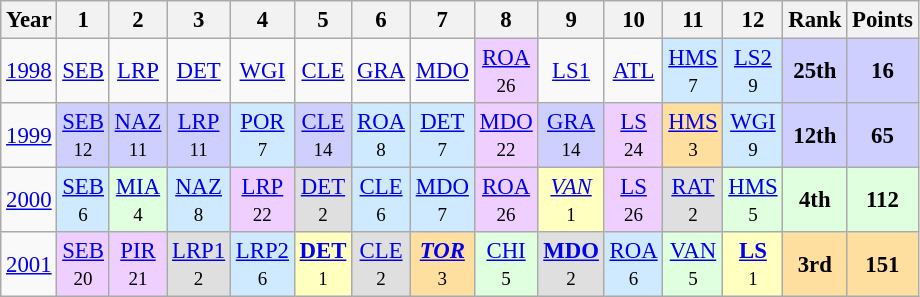<table class="wikitable" style="text-align:center; font-size:95%">
<tr>
<th>Year</th>
<th>1</th>
<th>2</th>
<th>3</th>
<th>4</th>
<th>5</th>
<th>6</th>
<th>7</th>
<th>8</th>
<th>9</th>
<th>10</th>
<th>11</th>
<th>12</th>
<th>Rank</th>
<th>Points</th>
</tr>
<tr>
<td><a href='#'>1998</a></td>
<td><a href='#'>SEB</a></td>
<td><a href='#'>LRP</a></td>
<td><a href='#'>DET</a></td>
<td><a href='#'>WGI</a></td>
<td><a href='#'>CLE</a></td>
<td><a href='#'>GRA</a></td>
<td><a href='#'>MDO</a></td>
<td style="background:#EFCFFF;"><a href='#'>ROA</a><br><small>26</small></td>
<td><a href='#'>LS1</a></td>
<td><a href='#'>ATL</a></td>
<td style="background:#CFEAFF;"><a href='#'>HMS</a><br><small>7</small></td>
<td style="background:#CFEAFF;"><a href='#'>LS2</a><br><small>9</small></td>
<td style="background:#CFCFFF;"><strong>25th</strong></td>
<td style="background:#CFCFFF;"><strong>16</strong></td>
</tr>
<tr>
<td><a href='#'>1999</a></td>
<td style="background:#CFCFFF;"><a href='#'>SEB</a><br><small>12</small></td>
<td style="background:#CFCFFF;"><a href='#'>NAZ</a><br><small>11</small></td>
<td style="background:#CFCFFF;"><a href='#'>LRP</a><br><small>11</small></td>
<td style="background:#CFEAFF;"><a href='#'>POR</a><br><small>7</small></td>
<td style="background:#CFCFFF;"><a href='#'>CLE</a><br><small>14</small></td>
<td style="background:#CFEAFF;"><a href='#'>ROA</a><br><small>8</small></td>
<td style="background:#CFEAFF;"><a href='#'>DET</a><br><small>7</small></td>
<td style="background:#EFCFFF;"><a href='#'>MDO</a><br><small>22</small></td>
<td style="background:#CFCFFF;"><a href='#'>GRA</a><br><small>14</small></td>
<td style="background:#EFCFFF;"><a href='#'>LS</a><br><small>24</small></td>
<td style="background:#FFDF9F;"><a href='#'>HMS</a><br><small>3</small></td>
<td style="background:#CFEAFF;"><a href='#'>WGI</a><br><small>9</small></td>
<td style="background:#CFCFFF;"><strong>12th</strong></td>
<td style="background:#CFCFFF;"><strong>65</strong></td>
</tr>
<tr>
<td><a href='#'>2000</a></td>
<td style="background:#CFEAFF;"><a href='#'>SEB</a><br><small>6</small></td>
<td style="background:#DFFFDF;"><a href='#'>MIA</a><br><small>4</small></td>
<td style="background:#CFEAFF;"><a href='#'>NAZ</a><br><small>8</small></td>
<td style="background:#EFCFFF;"><a href='#'>LRP</a><br><small>22</small></td>
<td style="background:#DFDFDF;"><a href='#'>DET</a><br><small>2</small></td>
<td style="background:#CFEAFF;"><a href='#'>CLE</a><br><small>6</small></td>
<td style="background:#CFEAFF;"><a href='#'>MDO</a><br><small>7</small></td>
<td style="background:#EFCFFF;"><a href='#'>ROA</a><br><small>26</small></td>
<td style="background:#FFFFBF;"><em><a href='#'>VAN</a></em><br><small>1</small></td>
<td style="background:#EFCFFF;"><a href='#'>LS</a><br><small>26</small></td>
<td style="background:#DFDFDF;"><a href='#'>RAT</a><br><small>2</small></td>
<td style="background:#DFFFDF;"><a href='#'>HMS</a><br><small>5</small></td>
<td style="background:#DFFFDF;"><strong>4th</strong></td>
<td style="background:#DFFFDF;"><strong>112</strong></td>
</tr>
<tr>
<td><a href='#'>2001</a></td>
<td style="background:#EFCFFF;"><a href='#'>SEB</a><br><small>20</small></td>
<td style="background:#EFCFFF;"><a href='#'>PIR</a><br><small>21</small></td>
<td style="background:#DFDFDF;"><a href='#'>LRP1</a><br><small>2</small></td>
<td style="background:#CFEAFF;"><a href='#'>LRP2</a><br><small>6</small></td>
<td style="background:#FFFFBF;"><strong><a href='#'>DET</a></strong><br><small>1</small></td>
<td style="background:#DFDFDF;"><a href='#'>CLE</a><br><small>2</small></td>
<td style="background:#FFDF9F;"><strong><em><a href='#'>TOR</a></em></strong><br><small>3</small></td>
<td style="background:#DFFFDF;"><a href='#'>CHI</a><br><small>5</small></td>
<td style="background:#DFDFDF;"><strong><a href='#'>MDO</a></strong><br><small>2</small></td>
<td style="background:#CFEAFF;"><a href='#'>ROA</a><br><small>6</small></td>
<td style="background:#DFFFDF;"><a href='#'>VAN</a><br><small>5</small></td>
<td style="background:#FFFFBF;"><strong><a href='#'>LS</a></strong><br><small>1</small></td>
<td style="background:#FFDF9F;"><strong>3rd</strong></td>
<td style="background:#FFDF9F;"><strong>151</strong></td>
</tr>
</table>
